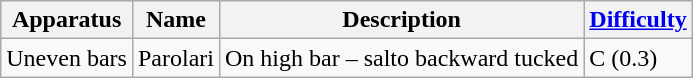<table class="wikitable">
<tr>
<th>Apparatus</th>
<th>Name</th>
<th>Description</th>
<th><a href='#'>Difficulty</a></th>
</tr>
<tr>
<td>Uneven bars</td>
<td>Parolari</td>
<td>On high bar – salto backward tucked</td>
<td>C (0.3)</td>
</tr>
</table>
